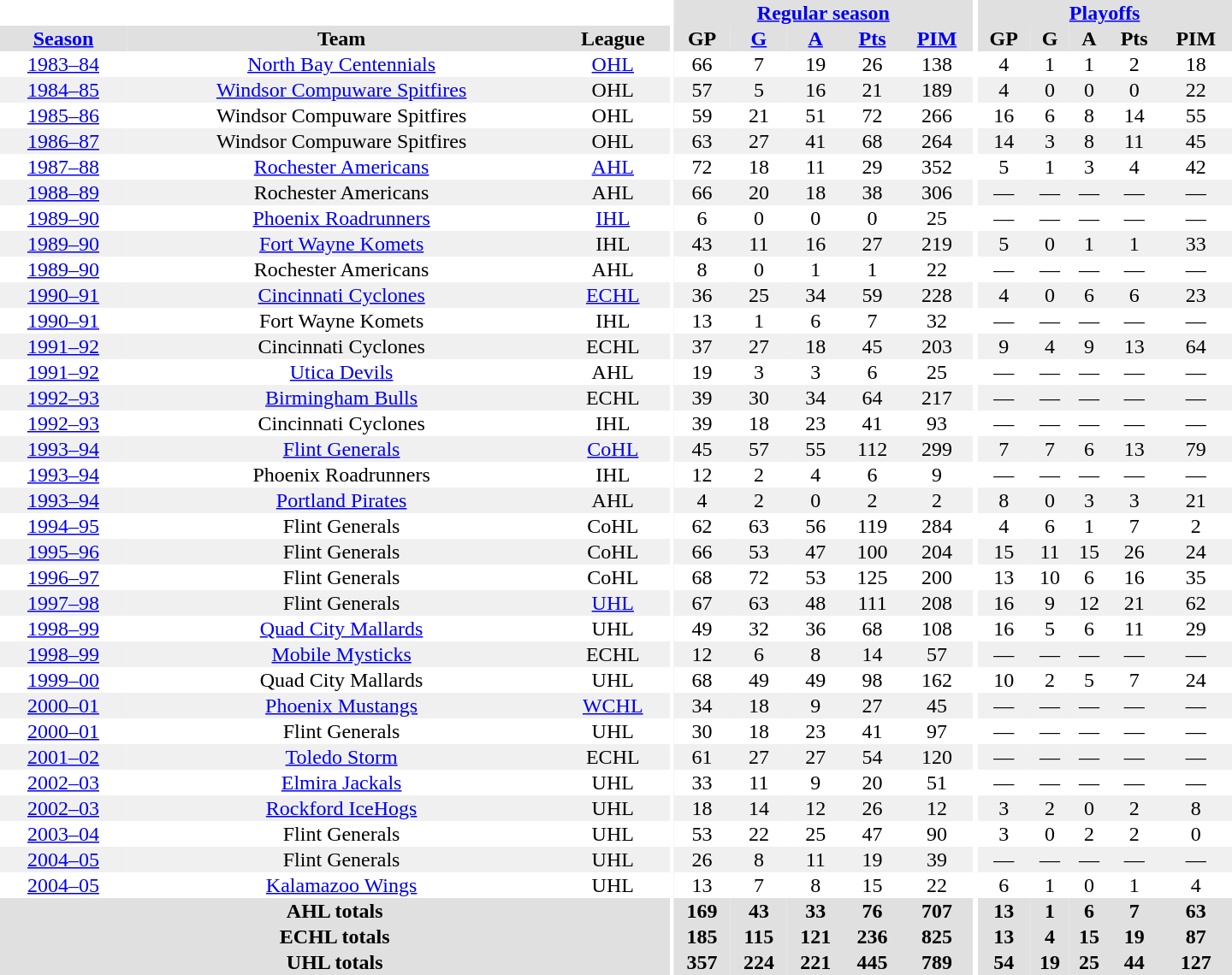<table border="0" cellpadding="1" cellspacing="0" style="text-align:center; width:60em">
<tr bgcolor="#e0e0e0">
<th colspan="3" bgcolor="#ffffff"></th>
<th rowspan="99" bgcolor="#ffffff"></th>
<th colspan="5"><a href='#'>Regular season</a></th>
<th rowspan="99" bgcolor="#ffffff"></th>
<th colspan="5"><a href='#'>Playoffs</a></th>
</tr>
<tr bgcolor="#e0e0e0">
<th><a href='#'>Season</a></th>
<th>Team</th>
<th>League</th>
<th>GP</th>
<th><a href='#'>G</a></th>
<th><a href='#'>A</a></th>
<th><a href='#'>Pts</a></th>
<th><a href='#'>PIM</a></th>
<th>GP</th>
<th>G</th>
<th>A</th>
<th>Pts</th>
<th>PIM</th>
</tr>
<tr>
<td><a href='#'>1983–84</a></td>
<td><a href='#'>North Bay Centennials</a></td>
<td><a href='#'>OHL</a></td>
<td>66</td>
<td>7</td>
<td>19</td>
<td>26</td>
<td>138</td>
<td>4</td>
<td>1</td>
<td>1</td>
<td>2</td>
<td>18</td>
</tr>
<tr bgcolor="#f0f0f0">
<td><a href='#'>1984–85</a></td>
<td><a href='#'>Windsor Compuware Spitfires</a></td>
<td>OHL</td>
<td>57</td>
<td>5</td>
<td>16</td>
<td>21</td>
<td>189</td>
<td>4</td>
<td>0</td>
<td>0</td>
<td>0</td>
<td>22</td>
</tr>
<tr>
<td><a href='#'>1985–86</a></td>
<td>Windsor Compuware Spitfires</td>
<td>OHL</td>
<td>59</td>
<td>21</td>
<td>51</td>
<td>72</td>
<td>266</td>
<td>16</td>
<td>6</td>
<td>8</td>
<td>14</td>
<td>55</td>
</tr>
<tr bgcolor="#f0f0f0">
<td><a href='#'>1986–87</a></td>
<td>Windsor Compuware Spitfires</td>
<td>OHL</td>
<td>63</td>
<td>27</td>
<td>41</td>
<td>68</td>
<td>264</td>
<td>14</td>
<td>3</td>
<td>8</td>
<td>11</td>
<td>45</td>
</tr>
<tr>
<td><a href='#'>1987–88</a></td>
<td><a href='#'>Rochester Americans</a></td>
<td><a href='#'>AHL</a></td>
<td>72</td>
<td>18</td>
<td>11</td>
<td>29</td>
<td>352</td>
<td>5</td>
<td>1</td>
<td>3</td>
<td>4</td>
<td>42</td>
</tr>
<tr bgcolor="#f0f0f0">
<td><a href='#'>1988–89</a></td>
<td>Rochester Americans</td>
<td>AHL</td>
<td>66</td>
<td>20</td>
<td>18</td>
<td>38</td>
<td>306</td>
<td>—</td>
<td>—</td>
<td>—</td>
<td>—</td>
<td>—</td>
</tr>
<tr>
<td><a href='#'>1989–90</a></td>
<td><a href='#'>Phoenix Roadrunners</a></td>
<td><a href='#'>IHL</a></td>
<td>6</td>
<td>0</td>
<td>0</td>
<td>0</td>
<td>25</td>
<td>—</td>
<td>—</td>
<td>—</td>
<td>—</td>
<td>—</td>
</tr>
<tr bgcolor="#f0f0f0">
<td><a href='#'>1989–90</a></td>
<td><a href='#'>Fort Wayne Komets</a></td>
<td>IHL</td>
<td>43</td>
<td>11</td>
<td>16</td>
<td>27</td>
<td>219</td>
<td>5</td>
<td>0</td>
<td>1</td>
<td>1</td>
<td>33</td>
</tr>
<tr>
<td><a href='#'>1989–90</a></td>
<td>Rochester Americans</td>
<td>AHL</td>
<td>8</td>
<td>0</td>
<td>1</td>
<td>1</td>
<td>22</td>
<td>—</td>
<td>—</td>
<td>—</td>
<td>—</td>
<td>—</td>
</tr>
<tr bgcolor="#f0f0f0">
<td><a href='#'>1990–91</a></td>
<td><a href='#'>Cincinnati Cyclones</a></td>
<td><a href='#'>ECHL</a></td>
<td>36</td>
<td>25</td>
<td>34</td>
<td>59</td>
<td>228</td>
<td>4</td>
<td>0</td>
<td>6</td>
<td>6</td>
<td>23</td>
</tr>
<tr>
<td><a href='#'>1990–91</a></td>
<td>Fort Wayne Komets</td>
<td>IHL</td>
<td>13</td>
<td>1</td>
<td>6</td>
<td>7</td>
<td>32</td>
<td>—</td>
<td>—</td>
<td>—</td>
<td>—</td>
<td>—</td>
</tr>
<tr bgcolor="#f0f0f0">
<td><a href='#'>1991–92</a></td>
<td>Cincinnati Cyclones</td>
<td>ECHL</td>
<td>37</td>
<td>27</td>
<td>18</td>
<td>45</td>
<td>203</td>
<td>9</td>
<td>4</td>
<td>9</td>
<td>13</td>
<td>64</td>
</tr>
<tr>
<td><a href='#'>1991–92</a></td>
<td><a href='#'>Utica Devils</a></td>
<td>AHL</td>
<td>19</td>
<td>3</td>
<td>3</td>
<td>6</td>
<td>25</td>
<td>—</td>
<td>—</td>
<td>—</td>
<td>—</td>
<td>—</td>
</tr>
<tr bgcolor="#f0f0f0">
<td><a href='#'>1992–93</a></td>
<td><a href='#'>Birmingham Bulls</a></td>
<td>ECHL</td>
<td>39</td>
<td>30</td>
<td>34</td>
<td>64</td>
<td>217</td>
<td>—</td>
<td>—</td>
<td>—</td>
<td>—</td>
<td>—</td>
</tr>
<tr>
<td><a href='#'>1992–93</a></td>
<td>Cincinnati Cyclones</td>
<td>IHL</td>
<td>39</td>
<td>18</td>
<td>23</td>
<td>41</td>
<td>93</td>
<td>—</td>
<td>—</td>
<td>—</td>
<td>—</td>
<td>—</td>
</tr>
<tr bgcolor="#f0f0f0">
<td><a href='#'>1993–94</a></td>
<td><a href='#'>Flint Generals</a></td>
<td><a href='#'>CoHL</a></td>
<td>45</td>
<td>57</td>
<td>55</td>
<td>112</td>
<td>299</td>
<td>7</td>
<td>7</td>
<td>6</td>
<td>13</td>
<td>79</td>
</tr>
<tr>
<td><a href='#'>1993–94</a></td>
<td>Phoenix Roadrunners</td>
<td>IHL</td>
<td>12</td>
<td>2</td>
<td>4</td>
<td>6</td>
<td>9</td>
<td>—</td>
<td>—</td>
<td>—</td>
<td>—</td>
<td>—</td>
</tr>
<tr bgcolor="#f0f0f0">
<td><a href='#'>1993–94</a></td>
<td><a href='#'>Portland Pirates</a></td>
<td>AHL</td>
<td>4</td>
<td>2</td>
<td>0</td>
<td>2</td>
<td>2</td>
<td>8</td>
<td>0</td>
<td>3</td>
<td>3</td>
<td>21</td>
</tr>
<tr>
<td><a href='#'>1994–95</a></td>
<td>Flint Generals</td>
<td>CoHL</td>
<td>62</td>
<td>63</td>
<td>56</td>
<td>119</td>
<td>284</td>
<td>4</td>
<td>6</td>
<td>1</td>
<td>7</td>
<td>2</td>
</tr>
<tr bgcolor="#f0f0f0">
<td><a href='#'>1995–96</a></td>
<td>Flint Generals</td>
<td>CoHL</td>
<td>66</td>
<td>53</td>
<td>47</td>
<td>100</td>
<td>204</td>
<td>15</td>
<td>11</td>
<td>15</td>
<td>26</td>
<td>24</td>
</tr>
<tr>
<td><a href='#'>1996–97</a></td>
<td>Flint Generals</td>
<td>CoHL</td>
<td>68</td>
<td>72</td>
<td>53</td>
<td>125</td>
<td>200</td>
<td>13</td>
<td>10</td>
<td>6</td>
<td>16</td>
<td>35</td>
</tr>
<tr bgcolor="#f0f0f0">
<td><a href='#'>1997–98</a></td>
<td>Flint Generals</td>
<td><a href='#'>UHL</a></td>
<td>67</td>
<td>63</td>
<td>48</td>
<td>111</td>
<td>208</td>
<td>16</td>
<td>9</td>
<td>12</td>
<td>21</td>
<td>62</td>
</tr>
<tr>
<td><a href='#'>1998–99</a></td>
<td><a href='#'>Quad City Mallards</a></td>
<td>UHL</td>
<td>49</td>
<td>32</td>
<td>36</td>
<td>68</td>
<td>108</td>
<td>16</td>
<td>5</td>
<td>6</td>
<td>11</td>
<td>29</td>
</tr>
<tr bgcolor="#f0f0f0">
<td><a href='#'>1998–99</a></td>
<td><a href='#'>Mobile Mysticks</a></td>
<td>ECHL</td>
<td>12</td>
<td>6</td>
<td>8</td>
<td>14</td>
<td>57</td>
<td>—</td>
<td>—</td>
<td>—</td>
<td>—</td>
<td>—</td>
</tr>
<tr>
<td><a href='#'>1999–00</a></td>
<td>Quad City Mallards</td>
<td>UHL</td>
<td>68</td>
<td>49</td>
<td>49</td>
<td>98</td>
<td>162</td>
<td>10</td>
<td>2</td>
<td>5</td>
<td>7</td>
<td>24</td>
</tr>
<tr bgcolor="#f0f0f0">
<td><a href='#'>2000–01</a></td>
<td><a href='#'>Phoenix Mustangs</a></td>
<td><a href='#'>WCHL</a></td>
<td>34</td>
<td>18</td>
<td>9</td>
<td>27</td>
<td>45</td>
<td>—</td>
<td>—</td>
<td>—</td>
<td>—</td>
<td>—</td>
</tr>
<tr>
<td><a href='#'>2000–01</a></td>
<td>Flint Generals</td>
<td>UHL</td>
<td>30</td>
<td>18</td>
<td>23</td>
<td>41</td>
<td>97</td>
<td>—</td>
<td>—</td>
<td>—</td>
<td>—</td>
<td>—</td>
</tr>
<tr bgcolor="#f0f0f0">
<td><a href='#'>2001–02</a></td>
<td><a href='#'>Toledo Storm</a></td>
<td>ECHL</td>
<td>61</td>
<td>27</td>
<td>27</td>
<td>54</td>
<td>120</td>
<td>—</td>
<td>—</td>
<td>—</td>
<td>—</td>
<td>—</td>
</tr>
<tr>
<td><a href='#'>2002–03</a></td>
<td><a href='#'>Elmira Jackals</a></td>
<td>UHL</td>
<td>33</td>
<td>11</td>
<td>9</td>
<td>20</td>
<td>51</td>
<td>—</td>
<td>—</td>
<td>—</td>
<td>—</td>
<td>—</td>
</tr>
<tr bgcolor="#f0f0f0">
<td><a href='#'>2002–03</a></td>
<td><a href='#'>Rockford IceHogs</a></td>
<td>UHL</td>
<td>18</td>
<td>14</td>
<td>12</td>
<td>26</td>
<td>12</td>
<td>3</td>
<td>2</td>
<td>0</td>
<td>2</td>
<td>8</td>
</tr>
<tr>
<td><a href='#'>2003–04</a></td>
<td>Flint Generals</td>
<td>UHL</td>
<td>53</td>
<td>22</td>
<td>25</td>
<td>47</td>
<td>90</td>
<td>3</td>
<td>0</td>
<td>2</td>
<td>2</td>
<td>0</td>
</tr>
<tr bgcolor="#f0f0f0">
<td><a href='#'>2004–05</a></td>
<td>Flint Generals</td>
<td>UHL</td>
<td>26</td>
<td>8</td>
<td>11</td>
<td>19</td>
<td>39</td>
<td>—</td>
<td>—</td>
<td>—</td>
<td>—</td>
<td>—</td>
</tr>
<tr>
<td><a href='#'>2004–05</a></td>
<td><a href='#'>Kalamazoo Wings</a></td>
<td>UHL</td>
<td>13</td>
<td>7</td>
<td>8</td>
<td>15</td>
<td>22</td>
<td>6</td>
<td>1</td>
<td>0</td>
<td>1</td>
<td>4</td>
</tr>
<tr>
</tr>
<tr ALIGN="center" bgcolor="#e0e0e0">
<th colspan="3">AHL totals</th>
<th ALIGN="center">169</th>
<th ALIGN="center">43</th>
<th ALIGN="center">33</th>
<th ALIGN="center">76</th>
<th ALIGN="center">707</th>
<th ALIGN="center">13</th>
<th ALIGN="center">1</th>
<th ALIGN="center">6</th>
<th ALIGN="center">7</th>
<th ALIGN="center">63</th>
</tr>
<tr>
</tr>
<tr ALIGN="center" bgcolor="#e0e0e0">
<th colspan="3">ECHL totals</th>
<th ALIGN="center">185</th>
<th ALIGN="center">115</th>
<th ALIGN="center">121</th>
<th ALIGN="center">236</th>
<th ALIGN="center">825</th>
<th ALIGN="center">13</th>
<th ALIGN="center">4</th>
<th ALIGN="center">15</th>
<th ALIGN="center">19</th>
<th ALIGN="center">87</th>
</tr>
<tr>
</tr>
<tr ALIGN="center" bgcolor="#e0e0e0">
<th colspan="3">UHL totals</th>
<th ALIGN="center">357</th>
<th ALIGN="center">224</th>
<th ALIGN="center">221</th>
<th ALIGN="center">445</th>
<th ALIGN="center">789</th>
<th ALIGN="center">54</th>
<th ALIGN="center">19</th>
<th ALIGN="center">25</th>
<th ALIGN="center">44</th>
<th ALIGN="center">127</th>
</tr>
</table>
